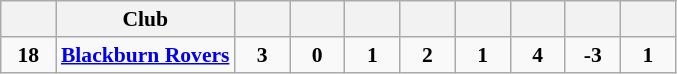<table class="wikitable" style="text-align:center;border:1px solid #AAAAAA;font-size:90%">
<tr>
<th width=30></th>
<th>Club</th>
<th width=30></th>
<th width=30></th>
<th width=30></th>
<th width=30></th>
<th width=30></th>
<th width=30></th>
<th width=30></th>
<th width=30></th>
</tr>
<tr>
<td><strong>18</strong></td>
<td align=left><strong><a href='#'>Blackburn Rovers</a></strong></td>
<td><strong>3</strong></td>
<td><strong>0</strong></td>
<td><strong>1</strong></td>
<td><strong>2</strong></td>
<td><strong>1</strong></td>
<td><strong>4</strong></td>
<td><strong>-3</strong></td>
<td><strong>1</strong></td>
</tr>
</table>
